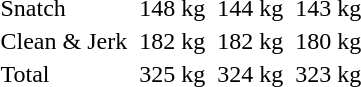<table>
<tr>
<td>Snatch</td>
<td></td>
<td>148 kg</td>
<td></td>
<td>144 kg</td>
<td></td>
<td>143 kg</td>
</tr>
<tr>
<td>Clean & Jerk</td>
<td></td>
<td>182 kg</td>
<td></td>
<td>182 kg</td>
<td></td>
<td>180 kg</td>
</tr>
<tr>
<td>Total</td>
<td></td>
<td>325 kg</td>
<td></td>
<td>324 kg</td>
<td></td>
<td>323 kg</td>
</tr>
</table>
